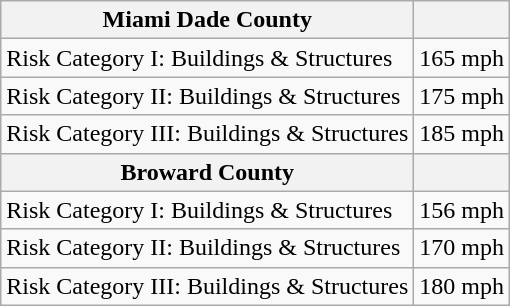<table class="wikitable">
<tr>
<th>Miami Dade County</th>
<th></th>
</tr>
<tr>
<td>Risk Category I: Buildings & Structures</td>
<td>165 mph</td>
</tr>
<tr>
<td>Risk Category II: Buildings & Structures</td>
<td>175 mph</td>
</tr>
<tr>
<td>Risk Category III: Buildings & Structures</td>
<td>185 mph</td>
</tr>
<tr>
<th>Broward County</th>
<th></th>
</tr>
<tr>
<td>Risk Category I: Buildings & Structures</td>
<td>156 mph</td>
</tr>
<tr>
<td>Risk Category II: Buildings & Structures</td>
<td>170 mph</td>
</tr>
<tr>
<td>Risk Category III: Buildings & Structures</td>
<td>180 mph</td>
</tr>
</table>
